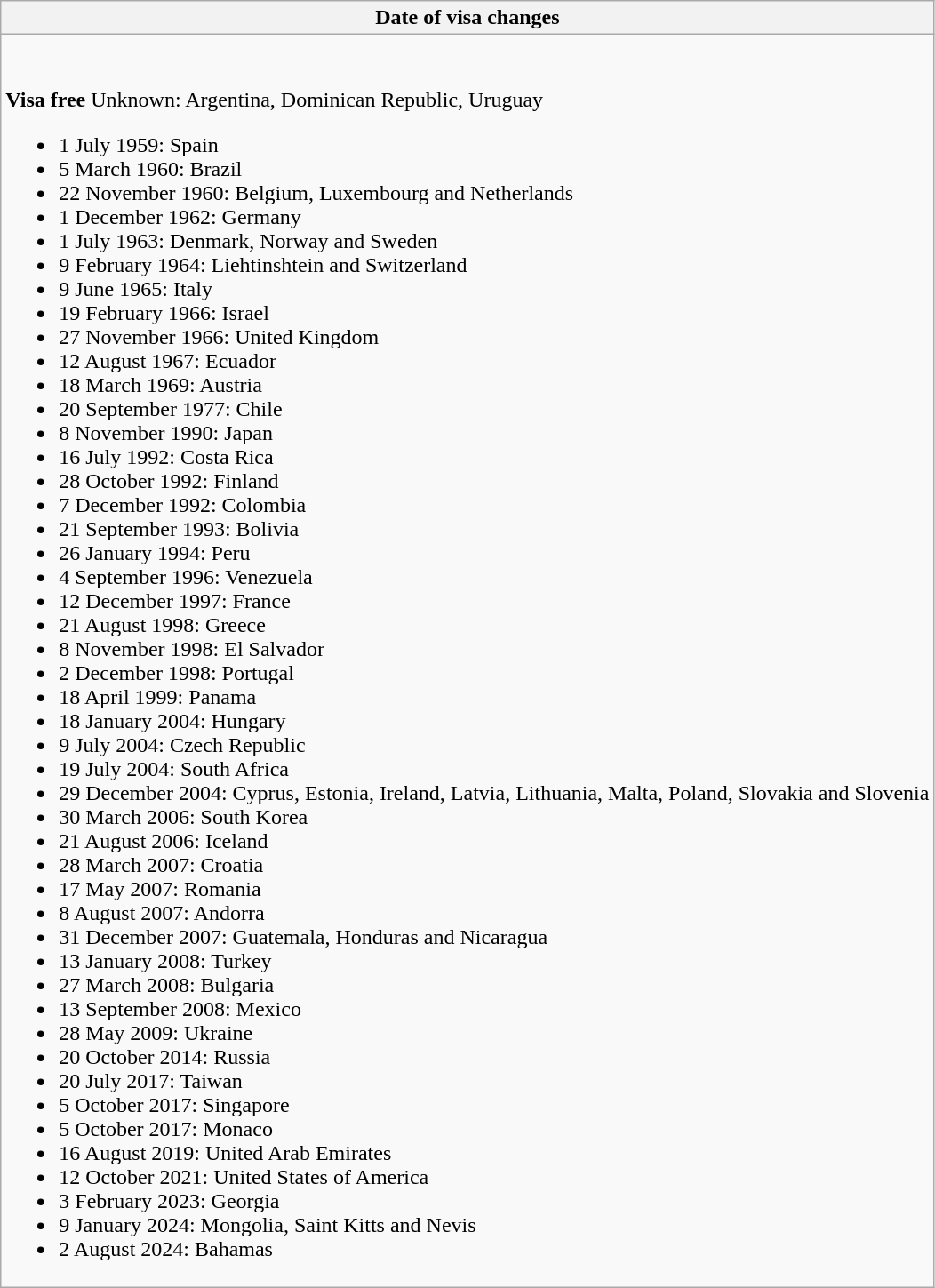<table class="wikitable collapsible collapsed">
<tr>
<th style="width:100%;";">Date of visa changes</th>
</tr>
<tr>
<td><br><br><strong>Visa free</strong>
Unknown: Argentina, Dominican Republic, Uruguay<ul><li>1 July 1959: Spain</li><li>5 March 1960: Brazil</li><li>22 November 1960: Belgium, Luxembourg and Netherlands</li><li>1 December 1962: Germany</li><li>1 July 1963: Denmark, Norway and Sweden</li><li>9 February 1964: Liehtinshtein and Switzerland</li><li>9 June 1965: Italy</li><li>19 February 1966: Israel</li><li>27 November 1966: United Kingdom</li><li>12 August 1967: Ecuador</li><li>18 March 1969: Austria</li><li>20 September 1977: Chile</li><li>8 November 1990: Japan</li><li>16 July 1992: Costa Rica</li><li>28 October 1992: Finland</li><li>7 December 1992: Colombia</li><li>21 September 1993: Bolivia</li><li>26 January 1994: Peru</li><li>4 September 1996: Venezuela</li><li>12 December 1997: France</li><li>21 August 1998: Greece</li><li>8 November 1998: El Salvador</li><li>2 December 1998: Portugal</li><li>18 April 1999: Panama</li><li>18 January 2004: Hungary</li><li>9 July 2004: Czech Republic</li><li>19 July 2004: South Africa</li><li>29 December 2004: Cyprus, Estonia, Ireland, Latvia, Lithuania, Malta, Poland, Slovakia and Slovenia</li><li>30 March 2006: South Korea</li><li>21 August 2006: Iceland</li><li>28 March 2007: Croatia</li><li>17 May 2007: Romania</li><li>8 August 2007: Andorra</li><li>31 December 2007: Guatemala, Honduras and Nicaragua</li><li>13 January 2008: Turkey</li><li>27 March 2008: Bulgaria</li><li>13 September 2008: Mexico</li><li>28 May 2009: Ukraine</li><li>20 October 2014: Russia</li><li>20 July 2017: Taiwan</li><li>5 October 2017: Singapore</li><li>5 October 2017: Monaco</li><li>16 August 2019: United Arab Emirates</li><li>12 October 2021: United States of America</li><li>3 February 2023: Georgia</li><li>9 January 2024: Mongolia, Saint Kitts and Nevis</li><li>2 August 2024: Bahamas</li></ul></td>
</tr>
</table>
